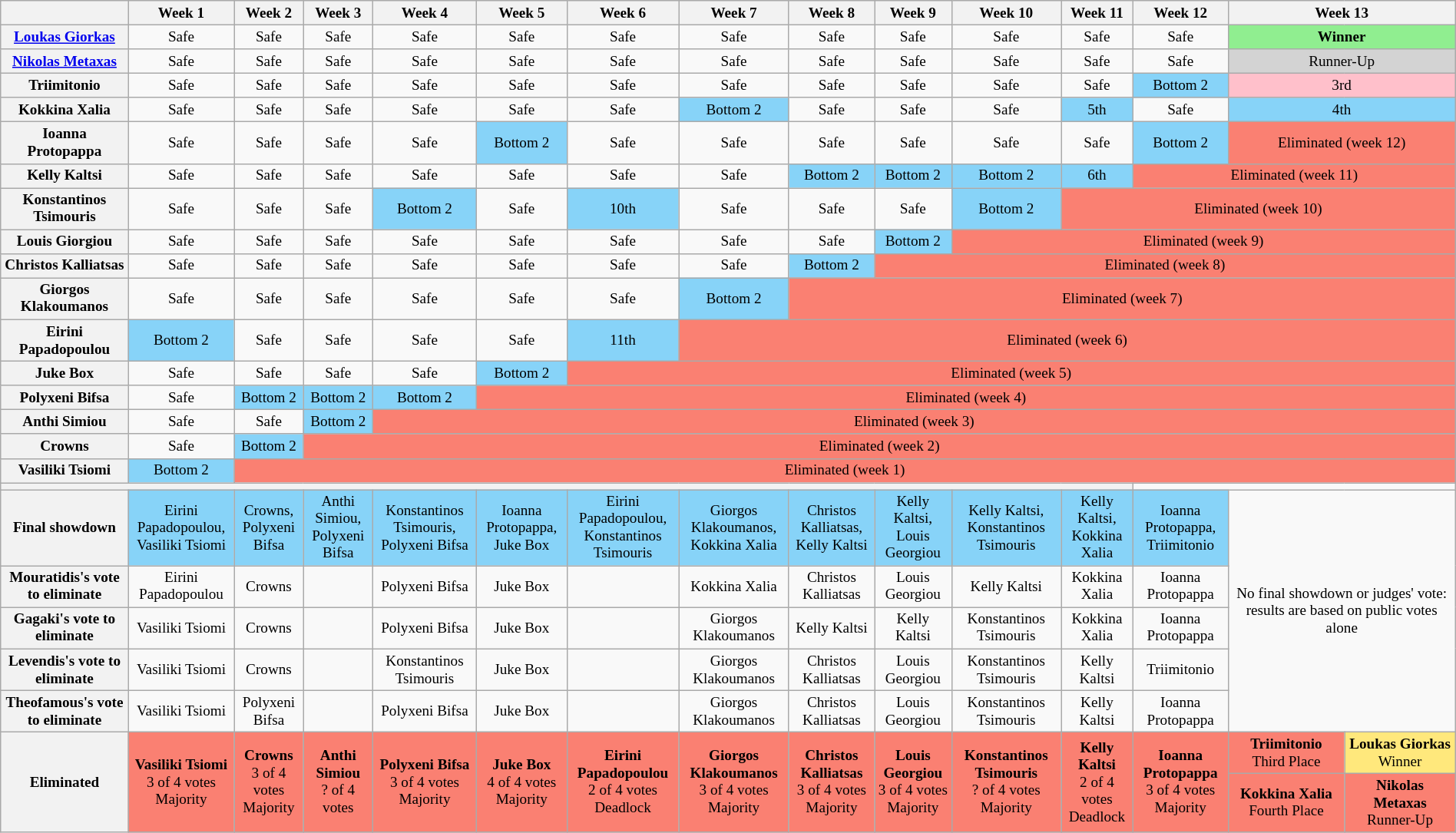<table class="wikitable" style="text-align:center; font-size:80%; width: 100%">
<tr>
<th style="width:12,25%"  scope="col"></th>
<th style="width:6,25%"  scope="col">Week 1</th>
<th style="width:6,25%"  scope="col">Week 2</th>
<th style="width:6,25%"  scope="col">Week 3</th>
<th style="width:6,25%"  scope="col">Week 4</th>
<th style="width:12,5%"  scope="col">Week 5</th>
<th style="width:6,25%"  scope="col">Week 6</th>
<th style="width:6,25%"  scope="col">Week 7</th>
<th style="width:6,25%"  scope="col">Week 8</th>
<th style="width:6,25%"  scope="col">Week 9</th>
<th style="width:6,25%"  scope="col">Week 10</th>
<th style="width:6,25%"  scope="col">Week 11</th>
<th style="width:6,25%"  scope="col">Week 12</th>
<th colspan="2">Week 13</th>
</tr>
<tr>
<th scope="row"><a href='#'>Loukas Giorkas</a></th>
<td>Safe</td>
<td>Safe</td>
<td>Safe</td>
<td>Safe</td>
<td>Safe</td>
<td>Safe</td>
<td>Safe</td>
<td>Safe</td>
<td>Safe</td>
<td>Safe</td>
<td>Safe</td>
<td>Safe</td>
<td colspan="2" style="background:lightgreen"><strong>Winner</strong></td>
</tr>
<tr>
<th scope="row"><a href='#'>Nikolas Metaxas</a></th>
<td>Safe</td>
<td>Safe</td>
<td>Safe</td>
<td>Safe</td>
<td>Safe</td>
<td>Safe</td>
<td>Safe</td>
<td>Safe</td>
<td>Safe</td>
<td>Safe</td>
<td>Safe</td>
<td>Safe</td>
<td colspan="2" style="background:lightgrey">Runner-Up</td>
</tr>
<tr>
<th scope="row">Triimitonio</th>
<td>Safe</td>
<td>Safe</td>
<td>Safe</td>
<td>Safe</td>
<td>Safe</td>
<td>Safe</td>
<td>Safe</td>
<td>Safe</td>
<td>Safe</td>
<td>Safe</td>
<td>Safe</td>
<td style="background:#87D3F8">Bottom 2</td>
<td colspan="2" style="background:pink">3rd</td>
</tr>
<tr>
<th scope="row">Kokkina Xalia</th>
<td>Safe</td>
<td>Safe</td>
<td>Safe</td>
<td>Safe</td>
<td>Safe</td>
<td>Safe</td>
<td style="background:#87D3F8">Bottom 2</td>
<td>Safe</td>
<td>Safe</td>
<td>Safe</td>
<td style="background:#87D3F8">5th</td>
<td>Safe</td>
<td colspan="2" style="background:#87D3F8">4th</td>
</tr>
<tr>
<th scope="row">Ioanna Protopappa</th>
<td>Safe</td>
<td>Safe</td>
<td>Safe</td>
<td>Safe</td>
<td style="background:#87D3F8">Bottom 2</td>
<td>Safe</td>
<td>Safe</td>
<td>Safe</td>
<td>Safe</td>
<td>Safe</td>
<td>Safe</td>
<td style="background:#87D3F8">Bottom 2</td>
<td colspan="2" style="background:salmon">Eliminated (week 12)</td>
</tr>
<tr>
<th scope="row">Kelly Kaltsi</th>
<td>Safe</td>
<td>Safe</td>
<td>Safe</td>
<td>Safe</td>
<td>Safe</td>
<td>Safe</td>
<td>Safe</td>
<td style="background:#87D3F8">Bottom 2</td>
<td style="background:#87D3F8">Bottom 2</td>
<td style="background:#87D3F8">Bottom 2</td>
<td style="background:#87D3F8">6th</td>
<td colspan="3" style="background:salmon">Eliminated (week 11)</td>
</tr>
<tr>
<th scope="row">Konstantinos Tsimouris</th>
<td>Safe</td>
<td>Safe</td>
<td>Safe</td>
<td style="background:#87D3F8">Bottom 2</td>
<td>Safe</td>
<td style="background:#87D3F8">10th</td>
<td>Safe</td>
<td>Safe</td>
<td>Safe</td>
<td style="background:#87D3F8">Bottom 2</td>
<td colspan="4" style="background:salmon">Eliminated (week 10)</td>
</tr>
<tr>
<th scope="row">Louis Giorgiou</th>
<td>Safe</td>
<td>Safe</td>
<td>Safe</td>
<td>Safe</td>
<td>Safe</td>
<td>Safe</td>
<td>Safe</td>
<td>Safe</td>
<td style="background:#87D3F8">Bottom 2</td>
<td colspan="5" style="background:salmon">Eliminated (week 9)</td>
</tr>
<tr>
<th scope="row">Christos Kalliatsas</th>
<td>Safe</td>
<td>Safe</td>
<td>Safe</td>
<td>Safe</td>
<td>Safe</td>
<td>Safe</td>
<td>Safe</td>
<td style="background:#87D3F8">Bottom 2</td>
<td colspan="6" style="background:salmon">Eliminated (week 8)</td>
</tr>
<tr>
<th scope="row">Giorgos Klakoumanos</th>
<td>Safe</td>
<td>Safe</td>
<td>Safe</td>
<td>Safe</td>
<td>Safe</td>
<td>Safe</td>
<td style="background:#87D3F8">Bottom 2</td>
<td colspan="7" style="background:salmon">Eliminated (week 7)</td>
</tr>
<tr>
<th scope="row">Eirini Papadopoulou</th>
<td style="background:#87D3F8">Bottom 2</td>
<td>Safe</td>
<td>Safe</td>
<td>Safe</td>
<td>Safe</td>
<td style="background:#87D3F8">11th</td>
<td colspan="8" style="background:salmon">Eliminated (week 6)</td>
</tr>
<tr>
<th scope="row">Juke Box</th>
<td>Safe</td>
<td>Safe</td>
<td>Safe</td>
<td>Safe</td>
<td style="background:#87D3F8">Bottom 2</td>
<td colspan="9" style="background:salmon">Eliminated (week 5)</td>
</tr>
<tr>
<th scope="row">Polyxeni Bifsa</th>
<td>Safe</td>
<td style="background:#87D3F8">Bottom 2</td>
<td style="background:#87D3F8">Bottom 2</td>
<td style="background:#87D3F8">Bottom 2</td>
<td colspan="10" style="background:salmon">Eliminated (week 4)</td>
</tr>
<tr>
<th scope="row">Anthi Simiou</th>
<td>Safe</td>
<td>Safe</td>
<td style="background:#87D3F8">Bottom 2</td>
<td colspan="11" style="background:salmon">Eliminated (week 3)</td>
</tr>
<tr>
<th scope="row">Crowns</th>
<td>Safe</td>
<td style="background:#87D3F8">Bottom 2</td>
<td colspan="12" style="background:salmon">Eliminated (week 2)</td>
</tr>
<tr>
<th scope="row">Vasiliki Tsiomi</th>
<td style="background:#87D3F8">Bottom 2</td>
<td colspan="13" style="background:salmon">Eliminated (week 1)</td>
</tr>
<tr>
<th colspan="12"></th>
</tr>
<tr>
<th scope="row">Final showdown</th>
<td style="background:#87D3F8">Eirini Papadopoulou,<br>Vasiliki Tsiomi</td>
<td style="background:#87D3F8">Crowns,<br>Polyxeni Bifsa</td>
<td style="background:#87D3F8">Anthi Simiou,<br>Polyxeni Bifsa</td>
<td style="background:#87D3F8">Konstantinos Tsimouris,<br>Polyxeni Bifsa</td>
<td style="background:#87D3F8">Ioanna Protopappa,<br>Juke Box</td>
<td style="background:#87D3F8">Eirini Papadopoulou,<br>Konstantinos Tsimouris</td>
<td style="background:#87D3F8">Giorgos Klakoumanos,<br>Kokkina Xalia</td>
<td style="background:#87D3F8">Christos Kalliatsas,<br>Kelly Kaltsi</td>
<td style="background:#87D3F8">Kelly Kaltsi,<br>Louis Georgiou</td>
<td style="background:#87D3F8">Kelly Kaltsi,<br>Konstantinos Tsimouris</td>
<td style="background:#87D3F8">Kelly Kaltsi,<br>Kokkina Xalia</td>
<td style="background:#87D3F8">Ioanna Protopappa,<br>Triimitonio</td>
<td rowspan="5" colspan="3">No final showdown or judges' vote: results are based on public votes alone</td>
</tr>
<tr>
<th scope="row">Mouratidis's vote to eliminate</th>
<td>Eirini Papadopoulou</td>
<td>Crowns</td>
<td></td>
<td>Polyxeni Bifsa</td>
<td>Juke Box</td>
<td></td>
<td>Kokkina Xalia</td>
<td>Christos Kalliatsas</td>
<td>Louis Georgiou</td>
<td>Kelly Kaltsi</td>
<td>Kokkina Xalia</td>
<td>Ioanna Protopappa</td>
</tr>
<tr>
<th scope="row">Gagaki's vote to eliminate</th>
<td>Vasiliki Tsiomi</td>
<td>Crowns</td>
<td></td>
<td>Polyxeni Bifsa</td>
<td>Juke Box</td>
<td></td>
<td>Giorgos Klakoumanos</td>
<td>Kelly Kaltsi</td>
<td>Kelly Kaltsi</td>
<td>Konstantinos Tsimouris</td>
<td>Kokkina Xalia</td>
<td>Ioanna Protopappa</td>
</tr>
<tr>
<th scope="row">Levendis's vote to eliminate</th>
<td>Vasiliki Tsiomi</td>
<td>Crowns</td>
<td></td>
<td>Konstantinos Tsimouris</td>
<td>Juke Box</td>
<td></td>
<td>Giorgos Klakoumanos</td>
<td>Christos Kalliatsas</td>
<td>Louis Georgiou</td>
<td>Konstantinos Tsimouris</td>
<td>Kelly Kaltsi</td>
<td>Triimitonio</td>
</tr>
<tr>
<th scope="row">Theofamous's vote to eliminate</th>
<td>Vasiliki Tsiomi</td>
<td>Polyxeni Bifsa</td>
<td></td>
<td>Polyxeni Bifsa</td>
<td>Juke Box</td>
<td></td>
<td>Giorgos Klakoumanos</td>
<td>Christos Kalliatsas</td>
<td>Louis Georgiou</td>
<td>Konstantinos Tsimouris</td>
<td>Kelly Kaltsi</td>
<td>Ioanna Protopappa</td>
</tr>
<tr>
<th scope="row" rowspan="2">Eliminated</th>
<td style="background:salmon;" rowspan="2"><strong>Vasiliki Tsiomi</strong><br>3 of 4 votes<br>Majority</td>
<td style="background:salmon;" rowspan="2"><strong>Crowns</strong><br>3 of 4 votes<br>Majority</td>
<td style="background:salmon;" rowspan="2"><strong>Anthi Simiou</strong><br>? of 4 votes<br></td>
<td style="background:salmon;" rowspan="2"><strong>Polyxeni Bifsa</strong><br>3 of 4 votes<br>Majority</td>
<td style="background:salmon;" rowspan="2"><strong>Juke Box</strong><br>4 of 4 votes <br>Majority</td>
<td style="background:salmon;" rowspan="2"><strong>Eirini Papadopoulou</strong><br>2 of 4 votes<br>Deadlock</td>
<td style="background:salmon;" rowspan="2"><strong>Giorgos Klakoumanos</strong><br>3 of 4 votes<br>Majority</td>
<td style="background:salmon;" rowspan="2"><strong>Christos Kalliatsas</strong><br>3 of 4 votes<br>Majority</td>
<td style="background:salmon;" rowspan="2"><strong>Louis Georgiou</strong><br>3 of 4 votes<br>Majority</td>
<td style="background:salmon;" rowspan="2"><strong>Konstantinos Tsimouris</strong><br>? of 4 votes<br>Majority</td>
<td style="background:salmon;" rowspan="2"><strong>Kelly Kaltsi </strong><br>2 of 4 votes<br>Deadlock</td>
<td style="background:salmon;" rowspan="2"><strong>Ioanna Protopappa</strong><br>3 of 4 votes<br>Majority</td>
<td style="background:salmon;" width:5%;"><strong>Triimitonio</strong><br>Third Place</td>
<td style="background:#FFE87C;" width:5%;"><strong>Loukas Giorkas</strong><br>Winner</td>
</tr>
<tr>
<td style="background:salmon;" width:5%;"><strong>Kokkina Xalia</strong><br>Fourth Place</td>
<td style="background:salmon;" width:5%;"><strong>Nikolas Metaxas</strong><br>Runner-Up</td>
</tr>
</table>
